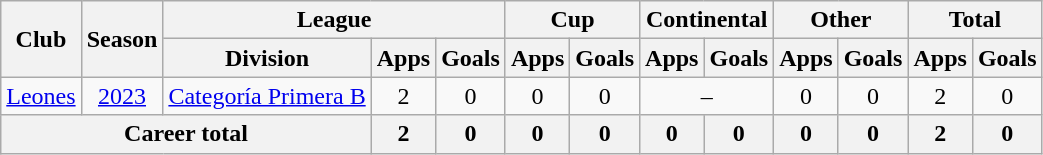<table class=wikitable style=text-align:center>
<tr>
<th rowspan="2">Club</th>
<th rowspan="2">Season</th>
<th colspan="3">League</th>
<th colspan="2">Cup</th>
<th colspan="2">Continental</th>
<th colspan="2">Other</th>
<th colspan="2">Total</th>
</tr>
<tr>
<th>Division</th>
<th>Apps</th>
<th>Goals</th>
<th>Apps</th>
<th>Goals</th>
<th>Apps</th>
<th>Goals</th>
<th>Apps</th>
<th>Goals</th>
<th>Apps</th>
<th>Goals</th>
</tr>
<tr>
<td><a href='#'>Leones</a></td>
<td><a href='#'>2023</a></td>
<td><a href='#'>Categoría Primera B</a></td>
<td>2</td>
<td>0</td>
<td>0</td>
<td>0</td>
<td colspan="2">–</td>
<td>0</td>
<td>0</td>
<td>2</td>
<td>0</td>
</tr>
<tr>
<th colspan="3"><strong>Career total</strong></th>
<th>2</th>
<th>0</th>
<th>0</th>
<th>0</th>
<th>0</th>
<th>0</th>
<th>0</th>
<th>0</th>
<th>2</th>
<th>0</th>
</tr>
</table>
